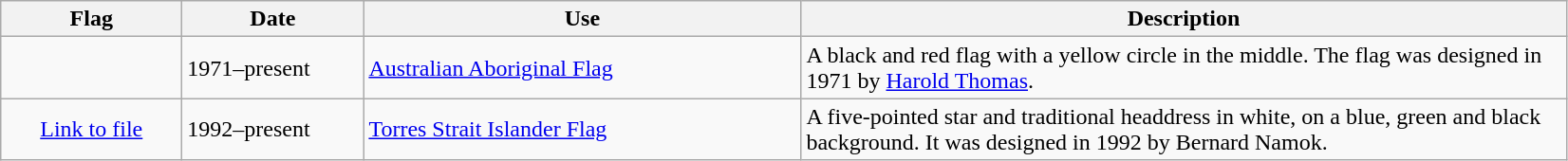<table class="wikitable">
<tr>
<th scope="col" style="width:120px;">Flag</th>
<th scope="col" style="width:120px;">Date</th>
<th scope="col" style="width:300px;">Use</th>
<th scope="col" style="width:530px;">Description</th>
</tr>
<tr>
<td></td>
<td>1971–present</td>
<td><a href='#'>Australian Aboriginal Flag</a></td>
<td>A black and red flag with a yellow circle in the middle.  The flag was designed in 1971 by <a href='#'>Harold Thomas</a>.</td>
</tr>
<tr>
<td style="text-align:center;"><a href='#'>Link to file</a></td>
<td>1992–present</td>
<td><a href='#'>Torres Strait Islander Flag</a></td>
<td>A five-pointed star and traditional headdress in white, on a blue, green and black background. It was designed in 1992 by Bernard Namok.</td>
</tr>
</table>
